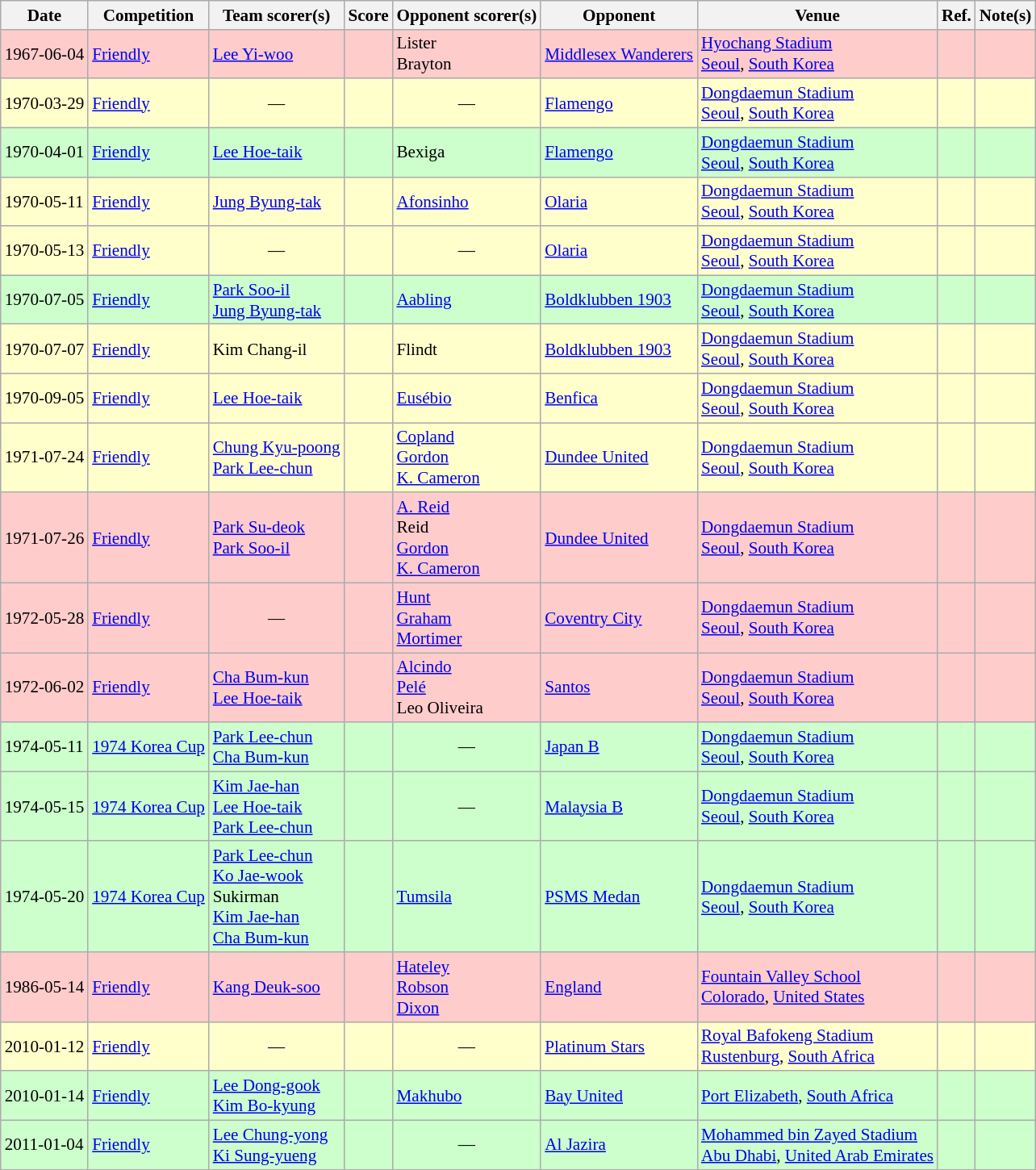<table class="wikitable" style="font-size:88%;">
<tr>
<th>Date</th>
<th>Competition</th>
<th>Team scorer(s)</th>
<th>Score</th>
<th>Opponent scorer(s)</th>
<th>Opponent</th>
<th>Venue</th>
<th>Ref.</th>
<th>Note(s)</th>
</tr>
<tr bgcolor="#ffcccc">
<td>1967-06-04</td>
<td><a href='#'>Friendly</a></td>
<td><a href='#'>Lee Yi-woo</a> </td>
<td></td>
<td>Lister <br>Brayton </td>
<td> <a href='#'>Middlesex Wanderers</a></td>
<td><a href='#'>Hyochang Stadium</a><br><a href='#'>Seoul</a>, <a href='#'>South Korea</a></td>
<td></td>
<td></td>
</tr>
<tr bgcolor="#ffffcc">
<td>1970-03-29</td>
<td><a href='#'>Friendly</a></td>
<td align="center">—</td>
<td></td>
<td align="center">—</td>
<td> <a href='#'>Flamengo</a></td>
<td><a href='#'>Dongdaemun Stadium</a><br><a href='#'>Seoul</a>, <a href='#'>South Korea</a></td>
<td></td>
<td></td>
</tr>
<tr bgcolor="#ccffcc">
<td>1970-04-01</td>
<td><a href='#'>Friendly</a></td>
<td><a href='#'>Lee Hoe-taik</a> </td>
<td></td>
<td>Bexiga </td>
<td> <a href='#'>Flamengo</a></td>
<td><a href='#'>Dongdaemun Stadium</a><br><a href='#'>Seoul</a>, <a href='#'>South Korea</a></td>
<td></td>
<td></td>
</tr>
<tr bgcolor="#ffffcc">
<td>1970-05-11</td>
<td><a href='#'>Friendly</a></td>
<td><a href='#'>Jung Byung-tak</a> </td>
<td></td>
<td><a href='#'>Afonsinho</a> </td>
<td> <a href='#'>Olaria</a></td>
<td><a href='#'>Dongdaemun Stadium</a><br><a href='#'>Seoul</a>, <a href='#'>South Korea</a></td>
<td></td>
<td></td>
</tr>
<tr bgcolor="#ffffcc">
<td>1970-05-13</td>
<td><a href='#'>Friendly</a></td>
<td align="center">—</td>
<td></td>
<td align="center">—</td>
<td> <a href='#'>Olaria</a></td>
<td><a href='#'>Dongdaemun Stadium</a><br><a href='#'>Seoul</a>, <a href='#'>South Korea</a></td>
<td></td>
<td></td>
</tr>
<tr bgcolor="#ccffcc">
<td>1970-07-05</td>
<td><a href='#'>Friendly</a></td>
<td><a href='#'>Park Soo-il</a> <br><a href='#'>Jung Byung-tak</a> </td>
<td></td>
<td><a href='#'>Aabling</a> </td>
<td> <a href='#'>Boldklubben 1903</a></td>
<td><a href='#'>Dongdaemun Stadium</a><br><a href='#'>Seoul</a>, <a href='#'>South Korea</a></td>
<td></td>
<td></td>
</tr>
<tr bgcolor="#ffffcc">
<td>1970-07-07</td>
<td><a href='#'>Friendly</a></td>
<td>Kim Chang-il </td>
<td></td>
<td>Flindt </td>
<td> <a href='#'>Boldklubben 1903</a></td>
<td><a href='#'>Dongdaemun Stadium</a><br><a href='#'>Seoul</a>, <a href='#'>South Korea</a></td>
<td></td>
<td></td>
</tr>
<tr bgcolor="#ffffcc">
<td>1970-09-05</td>
<td><a href='#'>Friendly</a></td>
<td><a href='#'>Lee Hoe-taik</a> </td>
<td></td>
<td><a href='#'>Eusébio</a> </td>
<td> <a href='#'>Benfica</a></td>
<td><a href='#'>Dongdaemun Stadium</a><br><a href='#'>Seoul</a>, <a href='#'>South Korea</a></td>
<td></td>
<td></td>
</tr>
<tr bgcolor="#ffffcc">
<td>1971-07-24</td>
<td><a href='#'>Friendly</a></td>
<td><a href='#'>Chung Kyu-poong</a> <br><a href='#'>Park Lee-chun</a> </td>
<td></td>
<td><a href='#'>Copland</a> <br><a href='#'>Gordon</a> <br><a href='#'>K. Cameron</a> </td>
<td> <a href='#'>Dundee United</a></td>
<td><a href='#'>Dongdaemun Stadium</a><br><a href='#'>Seoul</a>, <a href='#'>South Korea</a></td>
<td></td>
<td></td>
</tr>
<tr bgcolor="#ffcccc">
<td>1971-07-26</td>
<td><a href='#'>Friendly</a></td>
<td><a href='#'>Park Su-deok</a> <br><a href='#'>Park Soo-il</a> </td>
<td></td>
<td><a href='#'>A. Reid</a> <br>Reid <br><a href='#'>Gordon</a> <br><a href='#'>K. Cameron</a> </td>
<td> <a href='#'>Dundee United</a></td>
<td><a href='#'>Dongdaemun Stadium</a><br><a href='#'>Seoul</a>, <a href='#'>South Korea</a></td>
<td></td>
<td></td>
</tr>
<tr bgcolor="#ffcccc">
<td>1972-05-28</td>
<td><a href='#'>Friendly</a></td>
<td align="center">—</td>
<td></td>
<td><a href='#'>Hunt</a> <br><a href='#'>Graham</a> <br><a href='#'>Mortimer</a> </td>
<td> <a href='#'>Coventry City</a></td>
<td><a href='#'>Dongdaemun Stadium</a><br><a href='#'>Seoul</a>, <a href='#'>South Korea</a></td>
<td></td>
<td></td>
</tr>
<tr bgcolor="#ffcccc">
<td>1972-06-02</td>
<td><a href='#'>Friendly</a></td>
<td><a href='#'>Cha Bum-kun</a> <br><a href='#'>Lee Hoe-taik</a> </td>
<td></td>
<td><a href='#'>Alcindo</a> <br><a href='#'>Pelé</a> <br>Leo Oliveira </td>
<td> <a href='#'>Santos</a></td>
<td><a href='#'>Dongdaemun Stadium</a><br><a href='#'>Seoul</a>, <a href='#'>South Korea</a></td>
<td></td>
<td></td>
</tr>
<tr bgcolor="#ccffcc">
<td>1974-05-11</td>
<td><a href='#'>1974 Korea Cup</a></td>
<td><a href='#'>Park Lee-chun</a> <br><a href='#'>Cha Bum-kun</a> </td>
<td></td>
<td align="center">—</td>
<td> <a href='#'>Japan B</a></td>
<td><a href='#'>Dongdaemun Stadium</a><br><a href='#'>Seoul</a>, <a href='#'>South Korea</a></td>
<td></td>
<td></td>
</tr>
<tr bgcolor="#ccffcc">
<td>1974-05-15</td>
<td><a href='#'>1974 Korea Cup</a></td>
<td><a href='#'>Kim Jae-han</a> <br><a href='#'>Lee Hoe-taik</a> <br><a href='#'>Park Lee-chun</a> </td>
<td></td>
<td align="center">—</td>
<td> <a href='#'>Malaysia B</a></td>
<td><a href='#'>Dongdaemun Stadium</a><br><a href='#'>Seoul</a>, <a href='#'>South Korea</a></td>
<td></td>
<td></td>
</tr>
<tr bgcolor="#ccffcc">
<td>1974-05-20</td>
<td><a href='#'>1974 Korea Cup</a></td>
<td><a href='#'>Park Lee-chun</a> <br><a href='#'>Ko Jae-wook</a> <br>Sukirman <br><a href='#'>Kim Jae-han</a> <br><a href='#'>Cha Bum-kun</a> </td>
<td></td>
<td><a href='#'>Tumsila</a> </td>
<td> <a href='#'>PSMS Medan</a></td>
<td><a href='#'>Dongdaemun Stadium</a><br><a href='#'>Seoul</a>, <a href='#'>South Korea</a></td>
<td></td>
<td></td>
</tr>
<tr bgcolor="#ffcccc">
<td>1986-05-14</td>
<td><a href='#'>Friendly</a></td>
<td><a href='#'>Kang Deuk-soo</a> </td>
<td></td>
<td><a href='#'>Hateley</a> <br><a href='#'>Robson</a> <br><a href='#'>Dixon</a> </td>
<td> <a href='#'>England</a></td>
<td><a href='#'>Fountain Valley School</a><br><a href='#'>Colorado</a>, <a href='#'>United States</a></td>
<td></td>
<td></td>
</tr>
<tr bgcolor="#ffffcc">
<td>2010-01-12</td>
<td><a href='#'>Friendly</a></td>
<td align="center">—</td>
<td></td>
<td align="center">—</td>
<td> <a href='#'>Platinum Stars</a></td>
<td><a href='#'>Royal Bafokeng Stadium</a><br><a href='#'>Rustenburg</a>, <a href='#'>South Africa</a></td>
<td></td>
<td></td>
</tr>
<tr bgcolor="#ccffcc">
<td>2010-01-14</td>
<td><a href='#'>Friendly</a></td>
<td><a href='#'>Lee Dong-gook</a> <br><a href='#'>Kim Bo-kyung</a> </td>
<td></td>
<td><a href='#'>Makhubo</a> </td>
<td> <a href='#'>Bay United</a></td>
<td><a href='#'>Port Elizabeth</a>, <a href='#'>South Africa</a></td>
<td></td>
<td></td>
</tr>
<tr bgcolor="#ccffcc">
<td>2011-01-04</td>
<td><a href='#'>Friendly</a></td>
<td><a href='#'>Lee Chung-yong</a> <br><a href='#'>Ki Sung-yueng</a> </td>
<td></td>
<td align="center">—</td>
<td> <a href='#'>Al Jazira</a></td>
<td><a href='#'>Mohammed bin Zayed Stadium</a><br><a href='#'>Abu Dhabi</a>, <a href='#'>United Arab Emirates</a></td>
<td></td>
<td></td>
</tr>
</table>
